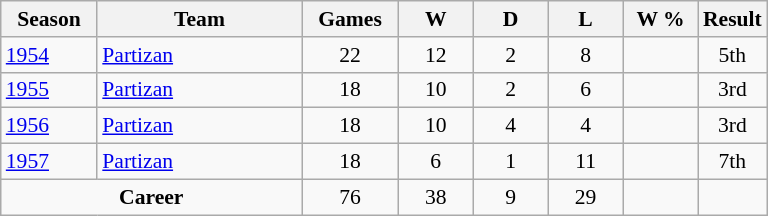<table class="wikitable sortable" style="font-size:90%; text-align:center;">
<tr>
<th scope="col" style="width:4em">Season</th>
<th scope="col" style="width:9em">Team</th>
<th scope="col" style="width:4em">Games</th>
<th scope="col" style="width:3em">W</th>
<th scope="col" style="width:3em">D</th>
<th scope="col" style="width:3em">L</th>
<th scope="col" style="width:3em">W %</th>
<th scope="col">Result</th>
</tr>
<tr>
<td align="left"><a href='#'>1954</a></td>
<td align="left"><a href='#'>Partizan</a></td>
<td>22</td>
<td>12</td>
<td>2</td>
<td>8</td>
<td></td>
<td align="center">5th</td>
</tr>
<tr>
<td align="left"><a href='#'>1955</a></td>
<td align="left"><a href='#'>Partizan</a></td>
<td>18</td>
<td>10</td>
<td>2</td>
<td>6</td>
<td></td>
<td align="center">3rd</td>
</tr>
<tr>
<td align="left"><a href='#'>1956</a></td>
<td align="left"><a href='#'>Partizan</a></td>
<td>18</td>
<td>10</td>
<td>4</td>
<td>4</td>
<td></td>
<td align="center">3rd</td>
</tr>
<tr>
<td align="left"><a href='#'>1957</a></td>
<td align="left"><a href='#'>Partizan</a></td>
<td>18</td>
<td>6</td>
<td>1</td>
<td>11</td>
<td></td>
<td align="center">7th</td>
</tr>
<tr class="sortbottom">
<td align="center" colspan=2><strong>Career</strong></td>
<td>76</td>
<td>38</td>
<td>9</td>
<td>29</td>
<td></td>
<td></td>
</tr>
</table>
